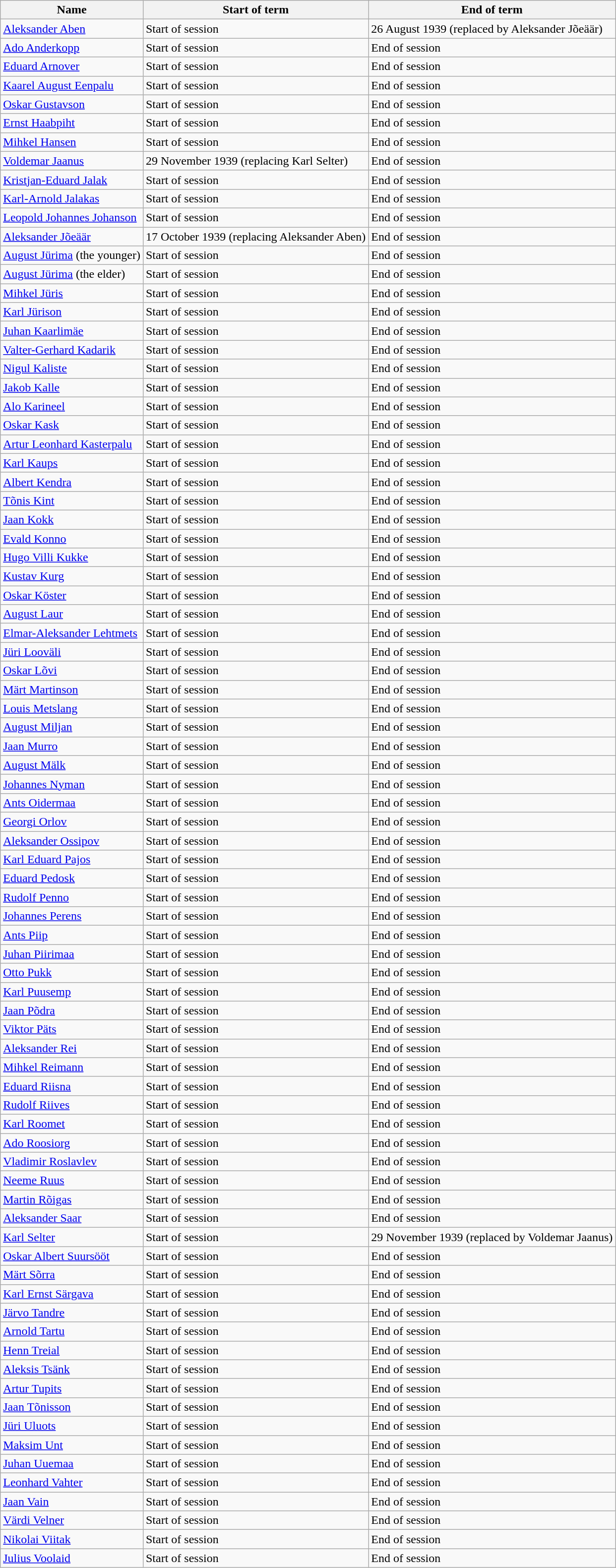<table class="wikitable">
<tr>
<th>Name</th>
<th>Start of term</th>
<th>End of term</th>
</tr>
<tr>
<td><a href='#'>Aleksander Aben</a></td>
<td>Start of session</td>
<td>26 August 1939 (replaced by Aleksander Jõeäär)</td>
</tr>
<tr>
<td><a href='#'>Ado Anderkopp</a></td>
<td>Start of session</td>
<td>End of session</td>
</tr>
<tr>
<td><a href='#'>Eduard Arnover</a></td>
<td>Start of session</td>
<td>End of session</td>
</tr>
<tr>
<td><a href='#'>Kaarel August Eenpalu</a></td>
<td>Start of session</td>
<td>End of session</td>
</tr>
<tr>
<td><a href='#'>Oskar Gustavson</a></td>
<td>Start of session</td>
<td>End of session</td>
</tr>
<tr>
<td><a href='#'>Ernst Haabpiht</a></td>
<td>Start of session</td>
<td>End of session</td>
</tr>
<tr>
<td><a href='#'>Mihkel Hansen</a></td>
<td>Start of session</td>
<td>End of session</td>
</tr>
<tr>
<td><a href='#'>Voldemar Jaanus</a></td>
<td>29 November 1939 (replacing Karl Selter)</td>
<td>End of session</td>
</tr>
<tr>
<td><a href='#'>Kristjan-Eduard Jalak</a></td>
<td>Start of session</td>
<td>End of session</td>
</tr>
<tr>
<td><a href='#'>Karl-Arnold Jalakas</a></td>
<td>Start of session</td>
<td>End of session</td>
</tr>
<tr>
<td><a href='#'>Leopold Johannes Johanson</a></td>
<td>Start of session</td>
<td>End of session</td>
</tr>
<tr>
<td><a href='#'>Aleksander Jõeäär</a></td>
<td>17 October 1939 (replacing Aleksander Aben)</td>
<td>End of session</td>
</tr>
<tr>
<td><a href='#'>August Jürima</a> (the younger)</td>
<td>Start of session</td>
<td>End of session</td>
</tr>
<tr>
<td><a href='#'>August Jürima</a> (the elder)</td>
<td>Start of session</td>
<td>End of session</td>
</tr>
<tr>
<td><a href='#'>Mihkel Jüris</a></td>
<td>Start of session</td>
<td>End of session</td>
</tr>
<tr>
<td><a href='#'>Karl Jürison</a></td>
<td>Start of session</td>
<td>End of session</td>
</tr>
<tr>
<td><a href='#'>Juhan Kaarlimäe</a></td>
<td>Start of session</td>
<td>End of session</td>
</tr>
<tr>
<td><a href='#'>Valter-Gerhard Kadarik</a></td>
<td>Start of session</td>
<td>End of session</td>
</tr>
<tr>
<td><a href='#'>Nigul Kaliste</a></td>
<td>Start of session</td>
<td>End of session</td>
</tr>
<tr>
<td><a href='#'>Jakob Kalle</a></td>
<td>Start of session</td>
<td>End of session</td>
</tr>
<tr>
<td><a href='#'>Alo Karineel</a></td>
<td>Start of session</td>
<td>End of session</td>
</tr>
<tr>
<td><a href='#'>Oskar Kask</a></td>
<td>Start of session</td>
<td>End of session</td>
</tr>
<tr>
<td><a href='#'>Artur Leonhard Kasterpalu</a></td>
<td>Start of session</td>
<td>End of session</td>
</tr>
<tr>
<td><a href='#'>Karl Kaups</a></td>
<td>Start of session</td>
<td>End of session</td>
</tr>
<tr>
<td><a href='#'>Albert Kendra</a></td>
<td>Start of session</td>
<td>End of session</td>
</tr>
<tr>
<td><a href='#'>Tõnis Kint</a></td>
<td>Start of session</td>
<td>End of session</td>
</tr>
<tr>
<td><a href='#'>Jaan Kokk</a></td>
<td>Start of session</td>
<td>End of session</td>
</tr>
<tr>
<td><a href='#'>Evald Konno</a></td>
<td>Start of session</td>
<td>End of session</td>
</tr>
<tr>
<td><a href='#'>Hugo Villi Kukke</a></td>
<td>Start of session</td>
<td>End of session</td>
</tr>
<tr>
<td><a href='#'>Kustav Kurg</a></td>
<td>Start of session</td>
<td>End of session</td>
</tr>
<tr>
<td><a href='#'>Oskar Köster</a></td>
<td>Start of session</td>
<td>End of session</td>
</tr>
<tr>
<td><a href='#'>August Laur</a></td>
<td>Start of session</td>
<td>End of session</td>
</tr>
<tr>
<td><a href='#'>Elmar-Aleksander Lehtmets</a></td>
<td>Start of session</td>
<td>End of session</td>
</tr>
<tr>
<td><a href='#'>Jüri Looväli</a></td>
<td>Start of session</td>
<td>End of session</td>
</tr>
<tr>
<td><a href='#'>Oskar Lõvi</a></td>
<td>Start of session</td>
<td>End of session</td>
</tr>
<tr>
<td><a href='#'>Märt Martinson</a></td>
<td>Start of session</td>
<td>End of session</td>
</tr>
<tr>
<td><a href='#'>Louis Metslang</a></td>
<td>Start of session</td>
<td>End of session</td>
</tr>
<tr>
<td><a href='#'>August Miljan</a></td>
<td>Start of session</td>
<td>End of session</td>
</tr>
<tr>
<td><a href='#'>Jaan Murro</a></td>
<td>Start of session</td>
<td>End of session</td>
</tr>
<tr>
<td><a href='#'>August Mälk</a></td>
<td>Start of session</td>
<td>End of session</td>
</tr>
<tr>
<td><a href='#'>Johannes Nyman</a></td>
<td>Start of session</td>
<td>End of session</td>
</tr>
<tr>
<td><a href='#'>Ants Oidermaa</a></td>
<td>Start of session</td>
<td>End of session</td>
</tr>
<tr>
<td><a href='#'>Georgi Orlov</a></td>
<td>Start of session</td>
<td>End of session</td>
</tr>
<tr>
<td><a href='#'>Aleksander Ossipov</a></td>
<td>Start of session</td>
<td>End of session</td>
</tr>
<tr>
<td><a href='#'>Karl Eduard Pajos</a></td>
<td>Start of session</td>
<td>End of session</td>
</tr>
<tr>
<td><a href='#'>Eduard Pedosk</a></td>
<td>Start of session</td>
<td>End of session</td>
</tr>
<tr>
<td><a href='#'>Rudolf Penno</a></td>
<td>Start of session</td>
<td>End of session</td>
</tr>
<tr>
<td><a href='#'>Johannes Perens</a></td>
<td>Start of session</td>
<td>End of session</td>
</tr>
<tr>
<td><a href='#'>Ants Piip</a></td>
<td>Start of session</td>
<td>End of session</td>
</tr>
<tr>
<td><a href='#'>Juhan Piirimaa</a></td>
<td>Start of session</td>
<td>End of session</td>
</tr>
<tr>
<td><a href='#'>Otto Pukk</a></td>
<td>Start of session</td>
<td>End of session</td>
</tr>
<tr>
<td><a href='#'>Karl Puusemp</a></td>
<td>Start of session</td>
<td>End of session</td>
</tr>
<tr>
<td><a href='#'>Jaan Põdra</a></td>
<td>Start of session</td>
<td>End of session</td>
</tr>
<tr>
<td><a href='#'>Viktor Päts</a></td>
<td>Start of session</td>
<td>End of session</td>
</tr>
<tr>
<td><a href='#'>Aleksander Rei</a></td>
<td>Start of session</td>
<td>End of session</td>
</tr>
<tr>
<td><a href='#'>Mihkel Reimann</a></td>
<td>Start of session</td>
<td>End of session</td>
</tr>
<tr>
<td><a href='#'>Eduard Riisna</a></td>
<td>Start of session</td>
<td>End of session</td>
</tr>
<tr>
<td><a href='#'>Rudolf Riives</a></td>
<td>Start of session</td>
<td>End of session</td>
</tr>
<tr>
<td><a href='#'>Karl Roomet</a></td>
<td>Start of session</td>
<td>End of session</td>
</tr>
<tr>
<td><a href='#'>Ado Roosiorg</a></td>
<td>Start of session</td>
<td>End of session</td>
</tr>
<tr>
<td><a href='#'>Vladimir Roslavlev</a></td>
<td>Start of session</td>
<td>End of session</td>
</tr>
<tr>
<td><a href='#'>Neeme Ruus</a></td>
<td>Start of session</td>
<td>End of session</td>
</tr>
<tr>
<td><a href='#'>Martin Rõigas</a></td>
<td>Start of session</td>
<td>End of session</td>
</tr>
<tr>
<td><a href='#'>Aleksander Saar</a></td>
<td>Start of session</td>
<td>End of session</td>
</tr>
<tr>
<td><a href='#'>Karl Selter</a></td>
<td>Start of session</td>
<td>29 November 1939 (replaced by Voldemar Jaanus)</td>
</tr>
<tr>
<td><a href='#'>Oskar Albert Suursööt</a></td>
<td>Start of session</td>
<td>End of session</td>
</tr>
<tr>
<td><a href='#'>Märt Sõrra</a></td>
<td>Start of session</td>
<td>End of session</td>
</tr>
<tr>
<td><a href='#'>Karl Ernst Särgava</a></td>
<td>Start of session</td>
<td>End of session</td>
</tr>
<tr>
<td><a href='#'>Järvo Tandre</a></td>
<td>Start of session</td>
<td>End of session</td>
</tr>
<tr>
<td><a href='#'>Arnold Tartu</a></td>
<td>Start of session</td>
<td>End of session</td>
</tr>
<tr>
<td><a href='#'>Henn Treial</a></td>
<td>Start of session</td>
<td>End of session</td>
</tr>
<tr>
<td><a href='#'>Aleksis Tsänk</a></td>
<td>Start of session</td>
<td>End of session</td>
</tr>
<tr>
<td><a href='#'>Artur Tupits</a></td>
<td>Start of session</td>
<td>End of session</td>
</tr>
<tr>
<td><a href='#'>Jaan Tõnisson</a></td>
<td>Start of session</td>
<td>End of session</td>
</tr>
<tr>
<td><a href='#'>Jüri Uluots</a></td>
<td>Start of session</td>
<td>End of session</td>
</tr>
<tr>
<td><a href='#'>Maksim Unt</a></td>
<td>Start of session</td>
<td>End of session</td>
</tr>
<tr>
<td><a href='#'>Juhan Uuemaa</a></td>
<td>Start of session</td>
<td>End of session</td>
</tr>
<tr>
<td><a href='#'>Leonhard Vahter</a></td>
<td>Start of session</td>
<td>End of session</td>
</tr>
<tr>
<td><a href='#'>Jaan Vain</a></td>
<td>Start of session</td>
<td>End of session</td>
</tr>
<tr>
<td><a href='#'>Värdi Velner</a></td>
<td>Start of session</td>
<td>End of session</td>
</tr>
<tr>
<td><a href='#'>Nikolai Viitak</a></td>
<td>Start of session</td>
<td>End of session</td>
</tr>
<tr>
<td><a href='#'>Julius Voolaid</a></td>
<td>Start of session</td>
<td>End of session</td>
</tr>
</table>
